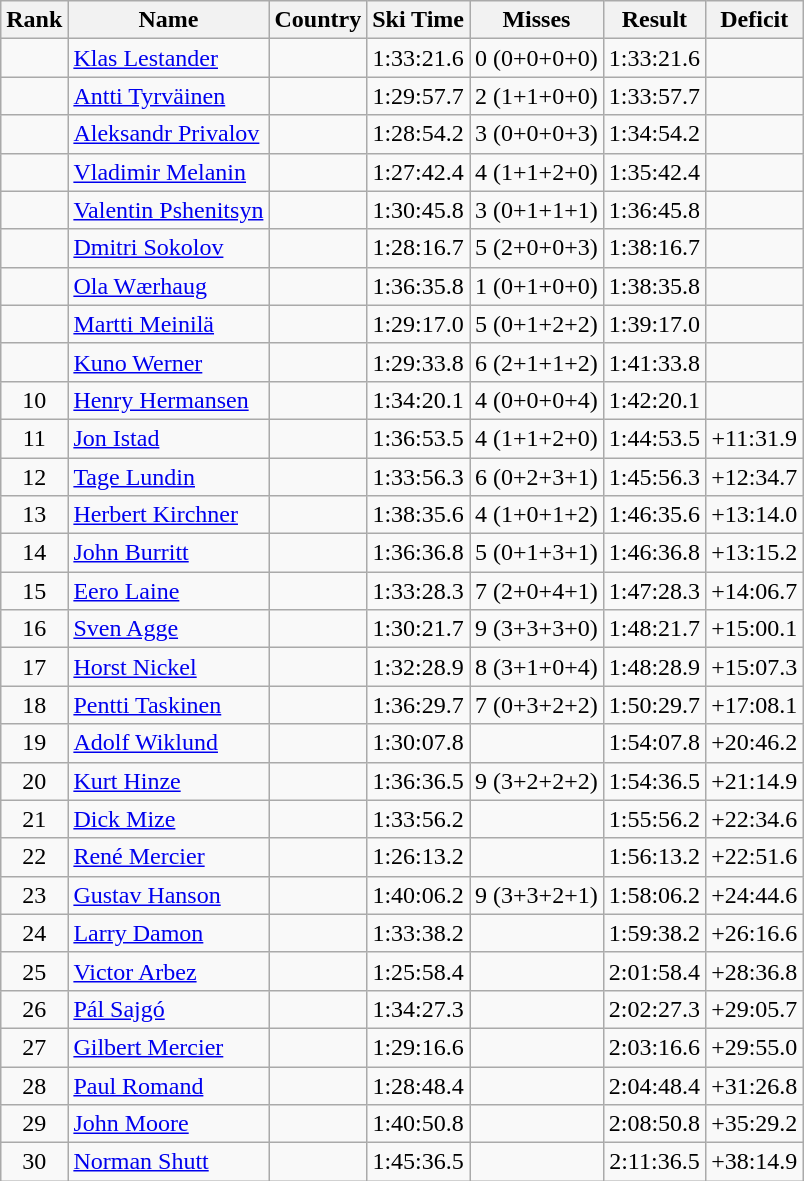<table class="wikitable sortable" style="text-align:center">
<tr>
<th>Rank</th>
<th>Name</th>
<th>Country</th>
<th>Ski Time</th>
<th>Misses</th>
<th>Result</th>
<th>Deficit</th>
</tr>
<tr>
<td></td>
<td align=left><a href='#'>Klas Lestander</a></td>
<td align=left></td>
<td>1:33:21.6</td>
<td>0 (0+0+0+0)</td>
<td>1:33:21.6</td>
<td></td>
</tr>
<tr>
<td></td>
<td align=left><a href='#'>Antti Tyrväinen</a></td>
<td align=left></td>
<td>1:29:57.7</td>
<td>2 (1+1+0+0)</td>
<td>1:33:57.7</td>
<td></td>
</tr>
<tr>
<td></td>
<td align=left><a href='#'>Aleksandr Privalov</a></td>
<td align=left></td>
<td>1:28:54.2</td>
<td>3 (0+0+0+3)</td>
<td>1:34:54.2</td>
<td></td>
</tr>
<tr>
<td></td>
<td align=left><a href='#'>Vladimir Melanin</a></td>
<td align=left></td>
<td>1:27:42.4</td>
<td>4 (1+1+2+0)</td>
<td>1:35:42.4</td>
<td></td>
</tr>
<tr>
<td></td>
<td align=left><a href='#'>Valentin Pshenitsyn</a></td>
<td align=left></td>
<td>1:30:45.8</td>
<td>3 (0+1+1+1)</td>
<td>1:36:45.8</td>
<td></td>
</tr>
<tr>
<td></td>
<td align=left><a href='#'>Dmitri Sokolov</a></td>
<td align=left></td>
<td>1:28:16.7</td>
<td>5 (2+0+0+3)</td>
<td>1:38:16.7</td>
<td></td>
</tr>
<tr>
<td></td>
<td align=left><a href='#'>Ola Wærhaug</a></td>
<td align=left></td>
<td>1:36:35.8</td>
<td>1 (0+1+0+0)</td>
<td>1:38:35.8</td>
<td></td>
</tr>
<tr>
<td></td>
<td align=left><a href='#'>Martti Meinilä</a></td>
<td align=left></td>
<td>1:29:17.0</td>
<td>5 (0+1+2+2)</td>
<td>1:39:17.0</td>
<td></td>
</tr>
<tr>
<td></td>
<td align=left><a href='#'>Kuno Werner</a></td>
<td align=left></td>
<td>1:29:33.8</td>
<td>6 (2+1+1+2)</td>
<td>1:41:33.8</td>
<td></td>
</tr>
<tr>
<td>10</td>
<td align=left><a href='#'>Henry Hermansen</a></td>
<td align=left></td>
<td>1:34:20.1</td>
<td>4 (0+0+0+4)</td>
<td>1:42:20.1</td>
<td></td>
</tr>
<tr>
<td>11</td>
<td align=left><a href='#'>Jon Istad</a></td>
<td align=left></td>
<td>1:36:53.5</td>
<td>4 (1+1+2+0)</td>
<td>1:44:53.5</td>
<td>+11:31.9</td>
</tr>
<tr>
<td>12</td>
<td align=left><a href='#'>Tage Lundin</a></td>
<td align=left></td>
<td>1:33:56.3</td>
<td>6 (0+2+3+1)</td>
<td>1:45:56.3</td>
<td>+12:34.7</td>
</tr>
<tr>
<td>13</td>
<td align=left><a href='#'>Herbert Kirchner</a></td>
<td align=left></td>
<td>1:38:35.6</td>
<td>4 (1+0+1+2)</td>
<td>1:46:35.6</td>
<td>+13:14.0</td>
</tr>
<tr>
<td>14</td>
<td align=left><a href='#'>John Burritt</a></td>
<td align=left></td>
<td>1:36:36.8</td>
<td>5 (0+1+3+1)</td>
<td>1:46:36.8</td>
<td>+13:15.2</td>
</tr>
<tr>
<td>15</td>
<td align=left><a href='#'>Eero Laine</a></td>
<td align=left></td>
<td>1:33:28.3</td>
<td>7 (2+0+4+1)</td>
<td>1:47:28.3</td>
<td>+14:06.7</td>
</tr>
<tr>
<td>16</td>
<td align=left><a href='#'>Sven Agge</a></td>
<td align=left></td>
<td>1:30:21.7</td>
<td>9 (3+3+3+0)</td>
<td>1:48:21.7</td>
<td>+15:00.1</td>
</tr>
<tr>
<td>17</td>
<td align=left><a href='#'>Horst Nickel</a></td>
<td align=left></td>
<td>1:32:28.9</td>
<td>8 (3+1+0+4)</td>
<td>1:48:28.9</td>
<td>+15:07.3</td>
</tr>
<tr>
<td>18</td>
<td align=left><a href='#'>Pentti Taskinen</a></td>
<td align=left></td>
<td>1:36:29.7</td>
<td>7 (0+3+2+2)</td>
<td>1:50:29.7</td>
<td>+17:08.1</td>
</tr>
<tr>
<td>19</td>
<td align=left><a href='#'>Adolf Wiklund</a></td>
<td align=left></td>
<td>1:30:07.8</td>
<td></td>
<td>1:54:07.8</td>
<td>+20:46.2</td>
</tr>
<tr>
<td>20</td>
<td align=left><a href='#'>Kurt Hinze</a></td>
<td align=left></td>
<td>1:36:36.5</td>
<td>9 (3+2+2+2)</td>
<td>1:54:36.5</td>
<td>+21:14.9</td>
</tr>
<tr>
<td>21</td>
<td align=left><a href='#'>Dick Mize</a></td>
<td align=left></td>
<td>1:33:56.2</td>
<td></td>
<td>1:55:56.2</td>
<td>+22:34.6</td>
</tr>
<tr>
<td>22</td>
<td align=left><a href='#'>René Mercier</a></td>
<td align=left></td>
<td>1:26:13.2</td>
<td></td>
<td>1:56:13.2</td>
<td>+22:51.6</td>
</tr>
<tr>
<td>23</td>
<td align=left><a href='#'>Gustav Hanson</a></td>
<td align=left></td>
<td>1:40:06.2</td>
<td>9 (3+3+2+1)</td>
<td>1:58:06.2</td>
<td>+24:44.6</td>
</tr>
<tr>
<td>24</td>
<td align=left><a href='#'>Larry Damon</a></td>
<td align=left></td>
<td>1:33:38.2</td>
<td></td>
<td>1:59:38.2</td>
<td>+26:16.6</td>
</tr>
<tr>
<td>25</td>
<td align=left><a href='#'>Victor Arbez</a></td>
<td align=left></td>
<td>1:25:58.4</td>
<td></td>
<td>2:01:58.4</td>
<td>+28:36.8</td>
</tr>
<tr>
<td>26</td>
<td align=left><a href='#'>Pál Sajgó</a></td>
<td align=left></td>
<td>1:34:27.3</td>
<td></td>
<td>2:02:27.3</td>
<td>+29:05.7</td>
</tr>
<tr>
<td>27</td>
<td align=left><a href='#'>Gilbert Mercier</a></td>
<td align=left></td>
<td>1:29:16.6</td>
<td></td>
<td>2:03:16.6</td>
<td>+29:55.0</td>
</tr>
<tr>
<td>28</td>
<td align=left><a href='#'>Paul Romand</a></td>
<td align=left></td>
<td>1:28:48.4</td>
<td></td>
<td>2:04:48.4</td>
<td>+31:26.8</td>
</tr>
<tr>
<td>29</td>
<td align=left><a href='#'>John Moore</a></td>
<td align=left></td>
<td>1:40:50.8</td>
<td></td>
<td>2:08:50.8</td>
<td>+35:29.2</td>
</tr>
<tr>
<td>30</td>
<td align=left><a href='#'>Norman Shutt</a></td>
<td align=left></td>
<td>1:45:36.5</td>
<td></td>
<td>2:11:36.5</td>
<td>+38:14.9</td>
</tr>
</table>
